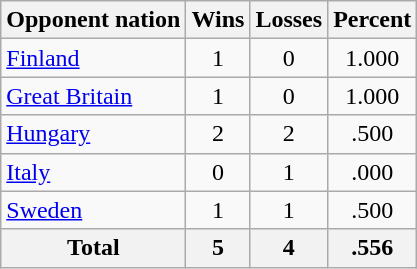<table class=wikitable>
<tr>
<th>Opponent nation</th>
<th>Wins</th>
<th>Losses</th>
<th>Percent</th>
</tr>
<tr align=center>
<td align=left><a href='#'>Finland</a></td>
<td>1</td>
<td>0</td>
<td>1.000</td>
</tr>
<tr align=center>
<td align=left><a href='#'>Great Britain</a></td>
<td>1</td>
<td>0</td>
<td>1.000</td>
</tr>
<tr align=center>
<td align=left><a href='#'>Hungary</a></td>
<td>2</td>
<td>2</td>
<td>.500</td>
</tr>
<tr align=center>
<td align=left><a href='#'>Italy</a></td>
<td>0</td>
<td>1</td>
<td>.000</td>
</tr>
<tr align=center>
<td align=left><a href='#'>Sweden</a></td>
<td>1</td>
<td>1</td>
<td>.500</td>
</tr>
<tr>
<th>Total</th>
<th>5</th>
<th>4</th>
<th>.556</th>
</tr>
</table>
